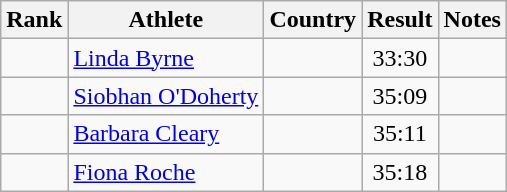<table class="wikitable sortable" style=text-align:center>
<tr>
<th>Rank</th>
<th>Athlete</th>
<th>Country</th>
<th>Result</th>
<th>Notes</th>
</tr>
<tr>
<td></td>
<td align=left><a href='#'>Linda Byrne</a></td>
<td align=left></td>
<td>33:30</td>
<td></td>
</tr>
<tr>
<td></td>
<td align=left><a href='#'>Siobhan O'Doherty</a></td>
<td align=left></td>
<td>35:09</td>
<td></td>
</tr>
<tr>
<td></td>
<td align=left><a href='#'>Barbara Cleary</a></td>
<td align=left></td>
<td>35:11</td>
<td></td>
</tr>
<tr>
<td></td>
<td align=left><a href='#'>Fiona Roche</a></td>
<td align=left></td>
<td>35:18</td>
<td></td>
</tr>
</table>
